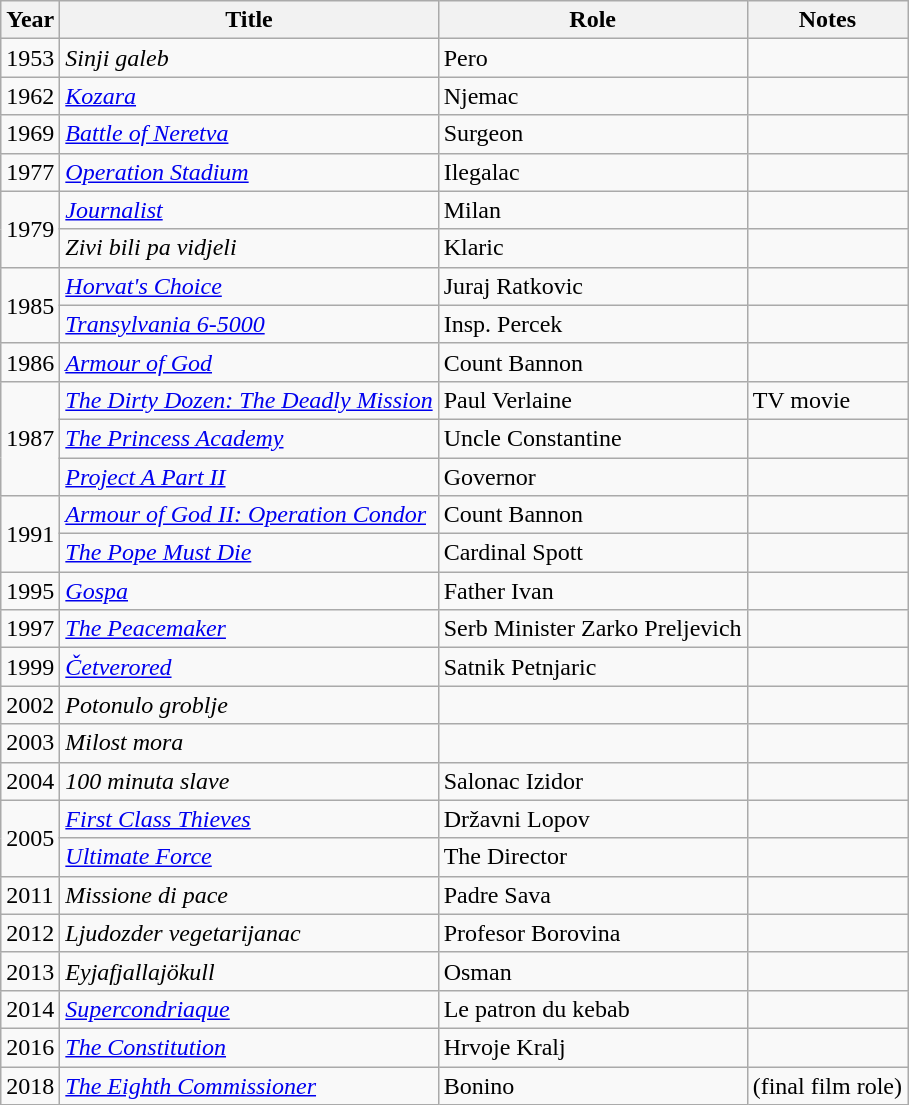<table class="wikitable sortable">
<tr>
<th>Year</th>
<th>Title</th>
<th>Role</th>
<th class="unsortable">Notes</th>
</tr>
<tr>
<td>1953</td>
<td><em>Sinji galeb</em></td>
<td>Pero</td>
<td></td>
</tr>
<tr>
<td>1962</td>
<td><em><a href='#'>Kozara</a></em></td>
<td>Njemac</td>
<td></td>
</tr>
<tr>
<td>1969</td>
<td><em><a href='#'>Battle of Neretva</a></em></td>
<td>Surgeon</td>
<td></td>
</tr>
<tr>
<td>1977</td>
<td><em><a href='#'>Operation Stadium</a></em></td>
<td>Ilegalac</td>
<td></td>
</tr>
<tr>
<td rowspan=2>1979</td>
<td><em><a href='#'>Journalist</a></em></td>
<td>Milan</td>
<td></td>
</tr>
<tr>
<td><em>Zivi bili pa vidjeli</em></td>
<td>Klaric</td>
<td></td>
</tr>
<tr>
<td rowspan=2>1985</td>
<td><em><a href='#'>Horvat's Choice</a></em></td>
<td>Juraj Ratkovic</td>
<td></td>
</tr>
<tr>
<td><em><a href='#'>Transylvania 6-5000</a></em></td>
<td>Insp. Percek</td>
<td></td>
</tr>
<tr>
<td>1986</td>
<td><em><a href='#'>Armour of God</a></em></td>
<td>Count Bannon</td>
<td></td>
</tr>
<tr>
<td rowspan=3>1987</td>
<td><em><a href='#'>The Dirty Dozen: The Deadly Mission</a></em></td>
<td>Paul Verlaine</td>
<td>TV movie</td>
</tr>
<tr>
<td><em><a href='#'>The Princess Academy</a></em></td>
<td>Uncle Constantine</td>
<td></td>
</tr>
<tr>
<td><em><a href='#'>Project A Part II</a></em></td>
<td>Governor</td>
<td></td>
</tr>
<tr>
<td rowspan=2>1991</td>
<td><em><a href='#'>Armour of God II: Operation Condor</a></em></td>
<td>Count Bannon</td>
<td></td>
</tr>
<tr>
<td><em><a href='#'>The Pope Must Die</a></em></td>
<td>Cardinal Spott</td>
<td></td>
</tr>
<tr>
<td>1995</td>
<td><em><a href='#'>Gospa</a></em></td>
<td>Father Ivan</td>
<td></td>
</tr>
<tr>
<td>1997</td>
<td><em><a href='#'>The Peacemaker</a></em></td>
<td>Serb Minister Zarko Preljevich</td>
<td></td>
</tr>
<tr>
<td>1999</td>
<td><em><a href='#'>Četverored</a></em></td>
<td>Satnik Petnjaric</td>
<td></td>
</tr>
<tr>
<td>2002</td>
<td><em>Potonulo groblje</em></td>
<td></td>
<td></td>
</tr>
<tr>
<td>2003</td>
<td><em>Milost mora</em></td>
<td></td>
<td></td>
</tr>
<tr>
<td>2004</td>
<td><em>100 minuta slave</em></td>
<td>Salonac Izidor</td>
<td></td>
</tr>
<tr>
<td rowspan=2>2005</td>
<td><em><a href='#'>First Class Thieves</a></em></td>
<td>Državni Lopov</td>
<td></td>
</tr>
<tr>
<td><em><a href='#'>Ultimate Force</a></em></td>
<td>The Director</td>
<td></td>
</tr>
<tr>
<td>2011</td>
<td><em>Missione di pace</em></td>
<td>Padre Sava</td>
<td></td>
</tr>
<tr>
<td>2012</td>
<td><em>Ljudozder vegetarijanac</em></td>
<td>Profesor Borovina</td>
<td></td>
</tr>
<tr>
<td>2013</td>
<td><em>Eyjafjallajökull</em></td>
<td>Osman</td>
<td></td>
</tr>
<tr>
<td>2014</td>
<td><em><a href='#'>Supercondriaque</a></em></td>
<td>Le patron du kebab</td>
<td></td>
</tr>
<tr>
<td>2016</td>
<td><em><a href='#'>The Constitution</a></em></td>
<td>Hrvoje Kralj</td>
<td></td>
</tr>
<tr>
<td>2018</td>
<td><em><a href='#'>The Eighth Commissioner</a></em></td>
<td>Bonino</td>
<td>(final film role)</td>
</tr>
</table>
